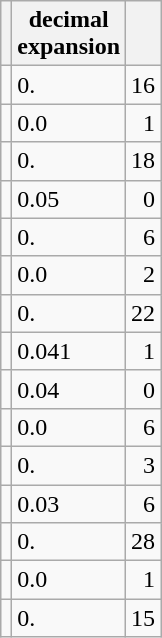<table class="wikitable">
<tr>
<th></th>
<th>decimal<br>expansion</th>
<th></th>
</tr>
<tr>
<td style="text-align:center"></td>
<td>0.</td>
<td style="text-align:right">16</td>
</tr>
<tr>
<td style="text-align:center"></td>
<td>0.0</td>
<td style="text-align:right">1</td>
</tr>
<tr>
<td style="text-align:center"></td>
<td>0.</td>
<td style="text-align:right">18</td>
</tr>
<tr>
<td style="text-align:center"></td>
<td>0.05</td>
<td style="text-align:right">0</td>
</tr>
<tr>
<td style="text-align:center"></td>
<td>0.</td>
<td style="text-align:right">6</td>
</tr>
<tr>
<td style="text-align:center"></td>
<td>0.0</td>
<td style="text-align:right">2</td>
</tr>
<tr>
<td style="text-align:center"></td>
<td>0.</td>
<td style="text-align:right">22</td>
</tr>
<tr>
<td style="text-align:center"></td>
<td>0.041</td>
<td style="text-align:right">1</td>
</tr>
<tr>
<td style="text-align:center"></td>
<td>0.04</td>
<td style="text-align:right">0</td>
</tr>
<tr>
<td style="text-align:center"></td>
<td>0.0</td>
<td style="text-align:right">6</td>
</tr>
<tr>
<td style="text-align:center"></td>
<td>0.</td>
<td style="text-align:right">3</td>
</tr>
<tr>
<td style="text-align:center"></td>
<td>0.03</td>
<td style="text-align:right">6</td>
</tr>
<tr>
<td style="text-align:center"></td>
<td>0.</td>
<td style="text-align:right">28</td>
</tr>
<tr>
<td style="text-align:center"></td>
<td>0.0</td>
<td style="text-align:right">1</td>
</tr>
<tr>
<td style="text-align:center"></td>
<td>0.</td>
<td style="text-align:right">15</td>
</tr>
</table>
